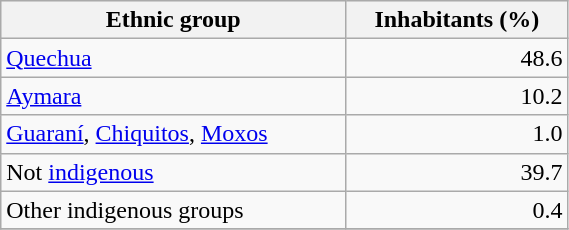<table class="wikitable" border="1" style="width:30%;" border="1">
<tr bgcolor=#EFEFEF>
<th><strong>Ethnic group</strong></th>
<th><strong>Inhabitants (%)</strong></th>
</tr>
<tr>
<td><a href='#'>Quechua</a></td>
<td align="right">48.6</td>
</tr>
<tr>
<td><a href='#'>Aymara</a></td>
<td align="right">10.2</td>
</tr>
<tr>
<td><a href='#'>Guaraní</a>, <a href='#'>Chiquitos</a>, <a href='#'>Moxos</a></td>
<td align="right">1.0</td>
</tr>
<tr>
<td>Not <a href='#'>indigenous</a></td>
<td align="right">39.7</td>
</tr>
<tr>
<td>Other indigenous groups</td>
<td align="right">0.4</td>
</tr>
<tr>
</tr>
</table>
